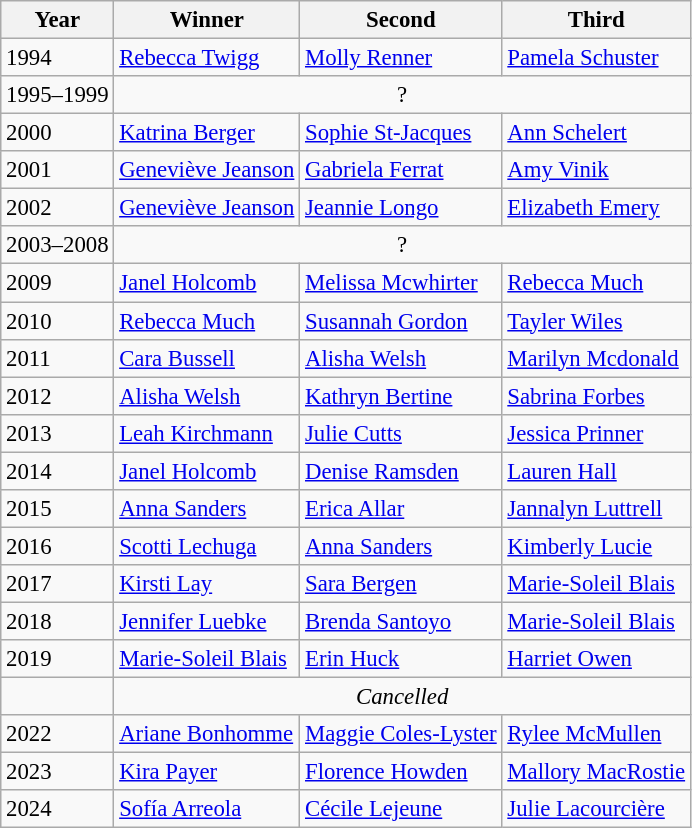<table class="wikitable sortable" style="font-size:95%">
<tr>
<th>Year</th>
<th>Winner</th>
<th>Second</th>
<th>Third</th>
</tr>
<tr>
<td>1994</td>
<td> <a href='#'>Rebecca Twigg</a></td>
<td> <a href='#'>Molly Renner</a></td>
<td> <a href='#'>Pamela Schuster</a></td>
</tr>
<tr>
<td>1995–1999</td>
<td colspan=3 align=center>?</td>
</tr>
<tr>
<td>2000</td>
<td> <a href='#'>Katrina Berger</a></td>
<td> <a href='#'>Sophie St-Jacques</a></td>
<td> <a href='#'>Ann Schelert</a></td>
</tr>
<tr>
<td>2001</td>
<td> <a href='#'>Geneviève Jeanson</a></td>
<td> <a href='#'>Gabriela Ferrat</a></td>
<td> <a href='#'>Amy Vinik</a></td>
</tr>
<tr>
<td>2002</td>
<td> <a href='#'>Geneviève Jeanson</a></td>
<td> <a href='#'>Jeannie Longo</a></td>
<td> <a href='#'>Elizabeth Emery</a></td>
</tr>
<tr>
<td>2003–2008</td>
<td colspan=3 align=center>?</td>
</tr>
<tr>
<td>2009</td>
<td> <a href='#'>Janel Holcomb</a></td>
<td> <a href='#'>Melissa Mcwhirter</a></td>
<td> <a href='#'>Rebecca Much</a></td>
</tr>
<tr>
<td>2010</td>
<td> <a href='#'>Rebecca Much</a></td>
<td> <a href='#'>Susannah Gordon</a></td>
<td> <a href='#'>Tayler Wiles</a></td>
</tr>
<tr>
<td>2011</td>
<td> <a href='#'>Cara Bussell</a></td>
<td> <a href='#'>Alisha Welsh</a></td>
<td> <a href='#'>Marilyn Mcdonald</a></td>
</tr>
<tr>
<td>2012</td>
<td> <a href='#'>Alisha Welsh</a></td>
<td> <a href='#'>Kathryn Bertine</a></td>
<td> <a href='#'>Sabrina Forbes</a></td>
</tr>
<tr>
<td>2013</td>
<td> <a href='#'>Leah Kirchmann</a></td>
<td> <a href='#'>Julie Cutts</a></td>
<td> <a href='#'>Jessica Prinner</a></td>
</tr>
<tr>
<td>2014</td>
<td> <a href='#'>Janel Holcomb</a></td>
<td> <a href='#'>Denise Ramsden</a></td>
<td> <a href='#'>Lauren Hall</a></td>
</tr>
<tr>
<td>2015</td>
<td> <a href='#'>Anna Sanders</a></td>
<td> <a href='#'>Erica Allar</a></td>
<td> <a href='#'>Jannalyn Luttrell</a></td>
</tr>
<tr>
<td>2016</td>
<td> <a href='#'>Scotti Lechuga</a></td>
<td> <a href='#'>Anna Sanders</a></td>
<td> <a href='#'>Kimberly Lucie</a></td>
</tr>
<tr>
<td>2017</td>
<td> <a href='#'>Kirsti Lay</a></td>
<td> <a href='#'>Sara Bergen</a></td>
<td> <a href='#'>Marie-Soleil Blais</a></td>
</tr>
<tr>
<td>2018</td>
<td> <a href='#'>Jennifer Luebke</a></td>
<td> <a href='#'>Brenda Santoyo</a></td>
<td> <a href='#'>Marie-Soleil Blais</a></td>
</tr>
<tr>
<td>2019</td>
<td> <a href='#'>Marie-Soleil Blais</a></td>
<td> <a href='#'>Erin Huck</a></td>
<td> <a href='#'>Harriet Owen</a></td>
</tr>
<tr>
<td></td>
<td colspan=3 align=center><em>Cancelled</em></td>
</tr>
<tr>
<td>2022</td>
<td> <a href='#'>Ariane Bonhomme</a></td>
<td> <a href='#'>Maggie Coles-Lyster</a></td>
<td> <a href='#'>Rylee McMullen</a></td>
</tr>
<tr>
<td>2023</td>
<td> <a href='#'>Kira Payer</a></td>
<td> <a href='#'>Florence Howden</a></td>
<td> <a href='#'>Mallory MacRostie</a></td>
</tr>
<tr>
<td>2024</td>
<td> <a href='#'>Sofía Arreola</a></td>
<td> <a href='#'>Cécile Lejeune</a></td>
<td> <a href='#'>Julie Lacourcière</a></td>
</tr>
</table>
